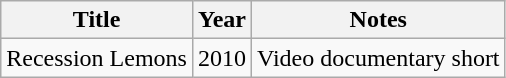<table class="wikitable">
<tr>
<th>Title</th>
<th>Year</th>
<th>Notes</th>
</tr>
<tr>
<td>Recession Lemons</td>
<td>2010</td>
<td>Video documentary short</td>
</tr>
</table>
